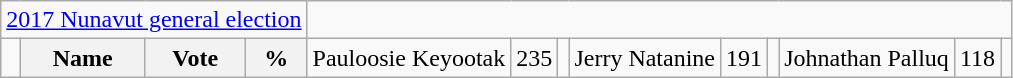<table class="wikitable">
<tr>
<td colspan=4 align=center><a href='#'>2017 Nunavut general election</a></td>
</tr>
<tr>
<td></td>
<th><strong>Name </strong></th>
<th><strong>Vote</strong></th>
<th><strong>%</strong><br></th>
<td>Pauloosie Keyootak</td>
<td>235</td>
<td><br></td>
<td>Jerry Natanine</td>
<td>191</td>
<td><br></td>
<td>Johnathan Palluq</td>
<td>118</td>
<td></td>
</tr>
</table>
